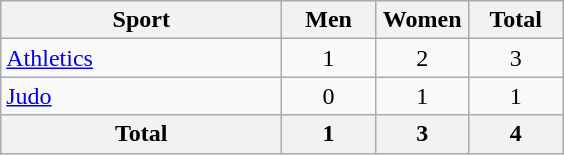<table class="wikitable sortable" style="text-align:center;">
<tr>
<th width=180>Sport</th>
<th width=55>Men</th>
<th width=55>Women</th>
<th width=55>Total</th>
</tr>
<tr>
<td align=left><a href='#'>Athletics</a></td>
<td>1</td>
<td>2</td>
<td>3</td>
</tr>
<tr>
<td align=left><a href='#'>Judo</a></td>
<td>0</td>
<td>1</td>
<td>1</td>
</tr>
<tr>
<th>Total</th>
<th>1</th>
<th>3</th>
<th>4</th>
</tr>
</table>
